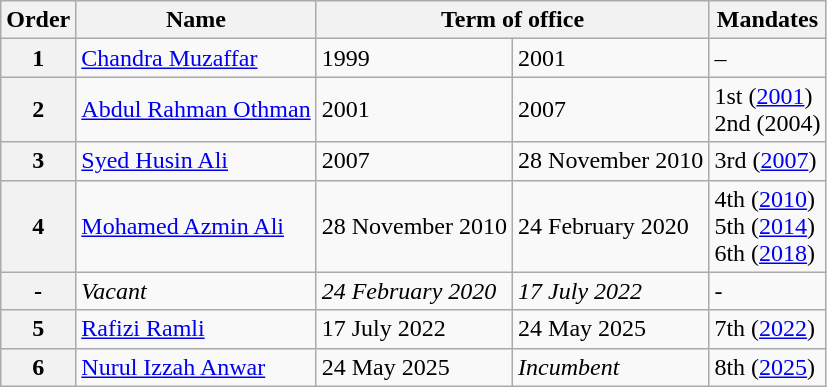<table class="wikitable">
<tr>
<th>Order</th>
<th>Name</th>
<th colspan="2">Term of office</th>
<th>Mandates</th>
</tr>
<tr>
<th>1</th>
<td><a href='#'>Chandra Muzaffar</a></td>
<td>1999</td>
<td>2001</td>
<td>–</td>
</tr>
<tr>
<th>2</th>
<td><a href='#'>Abdul Rahman Othman</a></td>
<td>2001</td>
<td>2007</td>
<td>1st (<a href='#'>2001</a>)<br>2nd (2004)</td>
</tr>
<tr>
<th>3</th>
<td><a href='#'>Syed Husin Ali</a></td>
<td>2007</td>
<td>28 November 2010</td>
<td>3rd (<a href='#'>2007</a>)</td>
</tr>
<tr>
<th>4</th>
<td><a href='#'>Mohamed Azmin Ali</a></td>
<td>28 November 2010</td>
<td>24 February 2020</td>
<td>4th (<a href='#'>2010</a>)<br>5th (<a href='#'>2014</a>)<br>6th (<a href='#'>2018</a>)</td>
</tr>
<tr>
<th><em>-</em></th>
<td><em>Vacant</em></td>
<td><em>24 February 2020</em></td>
<td><em>17 July 2022</em></td>
<td><em>-</em></td>
</tr>
<tr>
<th>5</th>
<td><a href='#'>Rafizi Ramli</a></td>
<td>17 July 2022</td>
<td>24 May 2025</td>
<td>7th (<a href='#'>2022</a>)</td>
</tr>
<tr>
<th>6</th>
<td><a href='#'>Nurul Izzah Anwar</a></td>
<td>24 May 2025</td>
<td><em>Incumbent</em></td>
<td>8th (<a href='#'>2025</a>)</td>
</tr>
</table>
